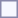<table style="border:1px solid #8888aa; background-color:#f7f8ff; padding:5px; font-size:95%; margin: 0px 12px 12px 0px;">
</table>
